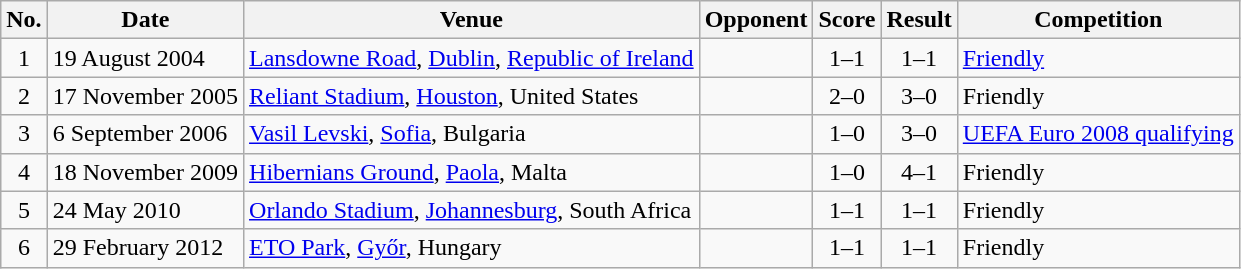<table class="wikitable sortable">
<tr>
<th scope="col">No.</th>
<th scope="col">Date</th>
<th scope="col">Venue</th>
<th scope="col">Opponent</th>
<th scope="col">Score</th>
<th scope="col">Result</th>
<th scope="col">Competition</th>
</tr>
<tr>
<td align="center">1</td>
<td>19 August 2004</td>
<td><a href='#'>Lansdowne Road</a>, <a href='#'>Dublin</a>, <a href='#'>Republic of Ireland</a></td>
<td></td>
<td align="center">1–1</td>
<td align="center">1–1</td>
<td><a href='#'>Friendly</a></td>
</tr>
<tr>
<td align="center">2</td>
<td>17 November 2005</td>
<td><a href='#'>Reliant Stadium</a>, <a href='#'>Houston</a>, United States</td>
<td></td>
<td align="center">2–0</td>
<td align="center">3–0</td>
<td>Friendly</td>
</tr>
<tr>
<td align="center">3</td>
<td>6 September 2006</td>
<td><a href='#'>Vasil Levski</a>, <a href='#'>Sofia</a>, Bulgaria</td>
<td></td>
<td align="center">1–0</td>
<td align="center">3–0</td>
<td><a href='#'>UEFA Euro 2008 qualifying</a></td>
</tr>
<tr>
<td align="center">4</td>
<td>18 November 2009</td>
<td><a href='#'>Hibernians Ground</a>, <a href='#'>Paola</a>, Malta</td>
<td></td>
<td align="center">1–0</td>
<td align="center">4–1</td>
<td>Friendly</td>
</tr>
<tr>
<td align="center">5</td>
<td>24 May 2010</td>
<td><a href='#'>Orlando Stadium</a>, <a href='#'>Johannesburg</a>, South Africa</td>
<td></td>
<td align="center">1–1</td>
<td align="center">1–1</td>
<td>Friendly</td>
</tr>
<tr>
<td align="center">6</td>
<td>29 February 2012</td>
<td><a href='#'>ETO Park</a>, <a href='#'>Győr</a>, Hungary</td>
<td></td>
<td align="center">1–1</td>
<td align="center">1–1</td>
<td>Friendly</td>
</tr>
</table>
